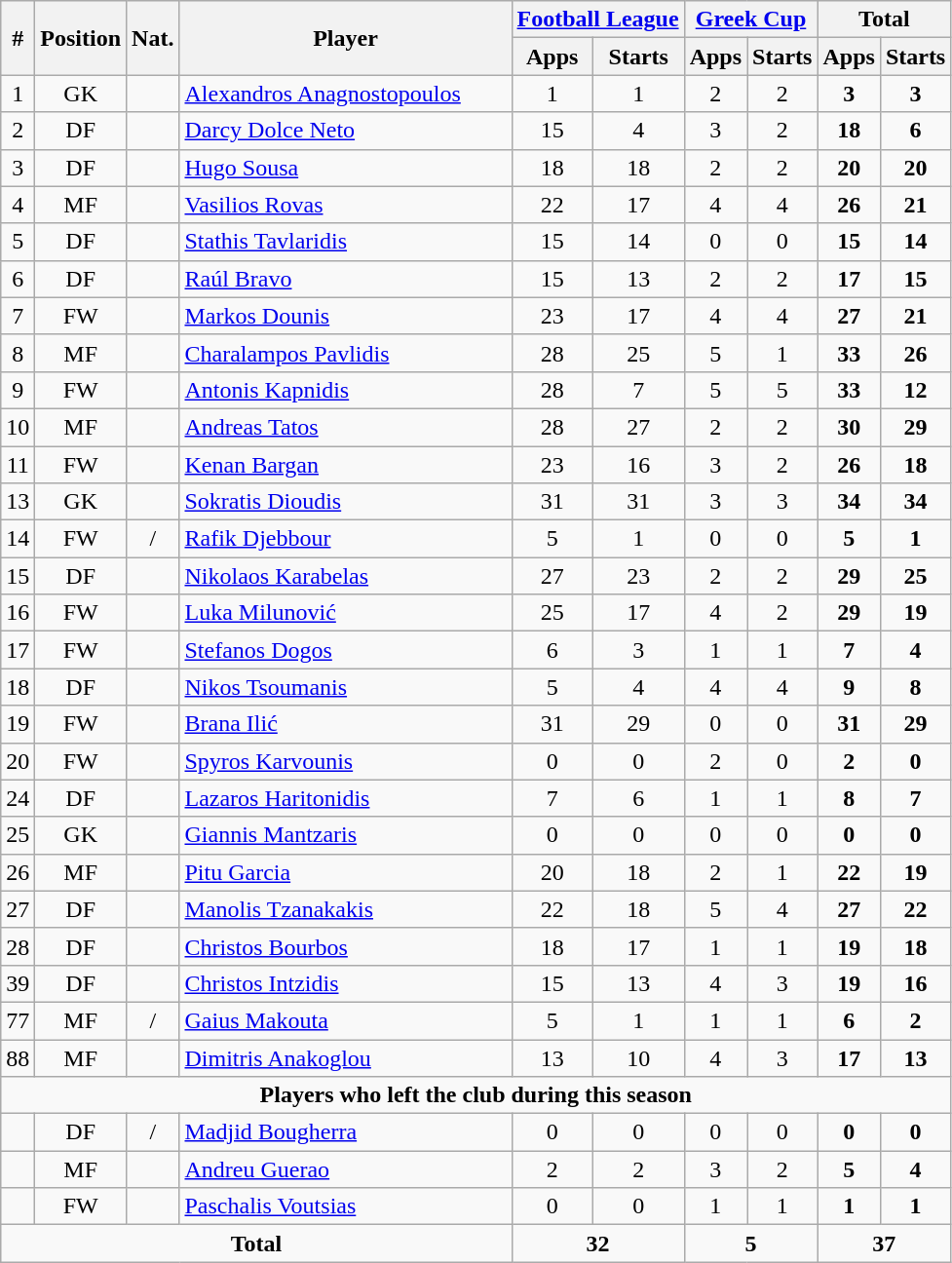<table class="wikitable sortable" style="text-align:center">
<tr>
<th rowspan="2">#</th>
<th rowspan="2">Position</th>
<th rowspan="2">Nat.</th>
<th rowspan="2"; width=220>Player</th>
<th colspan="2"><a href='#'> Football League</a></th>
<th colspan="2"><a href='#'>Greek Cup</a></th>
<th colspan="2">Total</th>
</tr>
<tr>
<th>Apps</th>
<th>Starts</th>
<th>Apps</th>
<th>Starts</th>
<th>Apps</th>
<th>Starts</th>
</tr>
<tr>
<td>1</td>
<td>GK</td>
<td></td>
<td align=left><a href='#'>Alexandros Anagnostopoulos</a></td>
<td>1</td>
<td>1</td>
<td>2</td>
<td>2</td>
<td><strong>3</strong></td>
<td><strong>3</strong></td>
</tr>
<tr>
<td>2</td>
<td>DF</td>
<td></td>
<td align=left><a href='#'>Darcy Dolce Neto</a></td>
<td>15</td>
<td>4</td>
<td>3</td>
<td>2</td>
<td><strong>18</strong></td>
<td><strong>6</strong></td>
</tr>
<tr>
<td>3</td>
<td>DF</td>
<td></td>
<td align=left><a href='#'>Hugo Sousa</a></td>
<td>18</td>
<td>18</td>
<td>2</td>
<td>2</td>
<td><strong>20</strong></td>
<td><strong>20</strong></td>
</tr>
<tr>
<td>4</td>
<td>MF</td>
<td></td>
<td align=left><a href='#'>Vasilios Rovas</a></td>
<td>22</td>
<td>17</td>
<td>4</td>
<td>4</td>
<td><strong>26</strong></td>
<td><strong>21</strong></td>
</tr>
<tr>
<td>5</td>
<td>DF</td>
<td></td>
<td align=left><a href='#'>Stathis Tavlaridis</a></td>
<td>15</td>
<td>14</td>
<td>0</td>
<td>0</td>
<td><strong>15</strong></td>
<td><strong>14</strong></td>
</tr>
<tr>
<td>6</td>
<td>DF</td>
<td></td>
<td align=left><a href='#'>Raúl Bravo</a></td>
<td>15</td>
<td>13</td>
<td>2</td>
<td>2</td>
<td><strong>17</strong></td>
<td><strong>15</strong></td>
</tr>
<tr>
<td>7</td>
<td>FW</td>
<td></td>
<td align=left><a href='#'>Markos Dounis</a></td>
<td>23</td>
<td>17</td>
<td>4</td>
<td>4</td>
<td><strong>27</strong></td>
<td><strong>21</strong></td>
</tr>
<tr>
<td>8</td>
<td>MF</td>
<td></td>
<td align=left><a href='#'>Charalampos Pavlidis</a></td>
<td>28</td>
<td>25</td>
<td>5</td>
<td>1</td>
<td><strong>33</strong></td>
<td><strong>26</strong></td>
</tr>
<tr>
<td>9</td>
<td>FW</td>
<td></td>
<td align=left><a href='#'>Antonis Kapnidis</a></td>
<td>28</td>
<td>7</td>
<td>5</td>
<td>5</td>
<td><strong>33</strong></td>
<td><strong>12</strong></td>
</tr>
<tr>
<td>10</td>
<td>MF</td>
<td></td>
<td align=left><a href='#'>Andreas Tatos</a></td>
<td>28</td>
<td>27</td>
<td>2</td>
<td>2</td>
<td><strong>30</strong></td>
<td><strong>29</strong></td>
</tr>
<tr>
<td>11</td>
<td>FW</td>
<td></td>
<td align=left><a href='#'>Kenan Bargan</a></td>
<td>23</td>
<td>16</td>
<td>3</td>
<td>2</td>
<td><strong>26</strong></td>
<td><strong>18</strong></td>
</tr>
<tr>
<td>13</td>
<td>GK</td>
<td></td>
<td align=left><a href='#'>Sokratis Dioudis</a></td>
<td>31</td>
<td>31</td>
<td>3</td>
<td>3</td>
<td><strong>34</strong></td>
<td><strong>34</strong></td>
</tr>
<tr>
<td>14</td>
<td>FW</td>
<td> / </td>
<td align=left><a href='#'>Rafik Djebbour</a></td>
<td>5</td>
<td>1</td>
<td>0</td>
<td>0</td>
<td><strong>5</strong></td>
<td><strong>1</strong></td>
</tr>
<tr>
<td>15</td>
<td>DF</td>
<td></td>
<td align=left><a href='#'>Nikolaos Karabelas</a></td>
<td>27</td>
<td>23</td>
<td>2</td>
<td>2</td>
<td><strong>29</strong></td>
<td><strong>25</strong></td>
</tr>
<tr>
<td>16</td>
<td>FW</td>
<td></td>
<td align=left><a href='#'>Luka Milunović</a></td>
<td>25</td>
<td>17</td>
<td>4</td>
<td>2</td>
<td><strong>29</strong></td>
<td><strong>19</strong></td>
</tr>
<tr>
<td>17</td>
<td>FW</td>
<td></td>
<td align=left><a href='#'>Stefanos Dogos</a></td>
<td>6</td>
<td>3</td>
<td>1</td>
<td>1</td>
<td><strong>7</strong></td>
<td><strong>4</strong></td>
</tr>
<tr>
<td>18</td>
<td>DF</td>
<td></td>
<td align=left><a href='#'>Nikos Tsoumanis</a></td>
<td>5</td>
<td>4</td>
<td>4</td>
<td>4</td>
<td><strong>9</strong></td>
<td><strong>8</strong></td>
</tr>
<tr>
<td>19</td>
<td>FW</td>
<td></td>
<td align=left><a href='#'>Brana Ilić</a></td>
<td>31</td>
<td>29</td>
<td>0</td>
<td>0</td>
<td><strong>31</strong></td>
<td><strong>29</strong></td>
</tr>
<tr>
<td>20</td>
<td>FW</td>
<td></td>
<td align=left><a href='#'>Spyros Karvounis</a></td>
<td>0</td>
<td>0</td>
<td>2</td>
<td>0</td>
<td><strong>2</strong></td>
<td><strong>0</strong></td>
</tr>
<tr>
<td>24</td>
<td>DF</td>
<td></td>
<td align=left><a href='#'>Lazaros Haritonidis</a></td>
<td>7</td>
<td>6</td>
<td>1</td>
<td>1</td>
<td><strong>8</strong></td>
<td><strong>7</strong></td>
</tr>
<tr>
<td>25</td>
<td>GK</td>
<td></td>
<td align=left><a href='#'>Giannis Mantzaris</a></td>
<td>0</td>
<td>0</td>
<td>0</td>
<td>0</td>
<td><strong>0</strong></td>
<td><strong>0</strong></td>
</tr>
<tr>
<td>26</td>
<td>MF</td>
<td></td>
<td align=left><a href='#'>Pitu Garcia</a></td>
<td>20</td>
<td>18</td>
<td>2</td>
<td>1</td>
<td><strong>22</strong></td>
<td><strong>19</strong></td>
</tr>
<tr>
<td>27</td>
<td>DF</td>
<td></td>
<td align=left><a href='#'>Manolis Tzanakakis</a></td>
<td>22</td>
<td>18</td>
<td>5</td>
<td>4</td>
<td><strong>27</strong></td>
<td><strong>22</strong></td>
</tr>
<tr>
<td>28</td>
<td>DF</td>
<td></td>
<td align=left><a href='#'>Christos Bourbos</a></td>
<td>18</td>
<td>17</td>
<td>1</td>
<td>1</td>
<td><strong>19</strong></td>
<td><strong>18</strong></td>
</tr>
<tr>
<td>39</td>
<td>DF</td>
<td></td>
<td align=left><a href='#'>Christos Intzidis</a></td>
<td>15</td>
<td>13</td>
<td>4</td>
<td>3</td>
<td><strong>19</strong></td>
<td><strong>16</strong></td>
</tr>
<tr>
<td>77</td>
<td>MF</td>
<td> / </td>
<td align=left><a href='#'>Gaius Makouta</a></td>
<td>5</td>
<td>1</td>
<td>1</td>
<td>1</td>
<td><strong>6</strong></td>
<td><strong>2</strong></td>
</tr>
<tr>
<td>88</td>
<td>MF</td>
<td></td>
<td align=left><a href='#'>Dimitris Anakoglou</a></td>
<td>13</td>
<td>10</td>
<td>4</td>
<td>3</td>
<td><strong>17</strong></td>
<td><strong>13</strong></td>
</tr>
<tr>
<td colspan="11"><strong>Players who left the club during this season</strong></td>
</tr>
<tr>
<td></td>
<td>DF</td>
<td> / </td>
<td align=left><a href='#'>Madjid Bougherra</a></td>
<td>0</td>
<td>0</td>
<td>0</td>
<td>0</td>
<td><strong>0</strong></td>
<td><strong>0</strong></td>
</tr>
<tr>
<td></td>
<td>MF</td>
<td></td>
<td align=left><a href='#'>Andreu Guerao</a></td>
<td>2</td>
<td>2</td>
<td>3</td>
<td>2</td>
<td><strong>5</strong></td>
<td><strong>4</strong></td>
</tr>
<tr>
<td></td>
<td>FW</td>
<td></td>
<td align=left><a href='#'>Paschalis Voutsias</a></td>
<td>0</td>
<td>0</td>
<td>1</td>
<td>1</td>
<td><strong>1</strong></td>
<td><strong>1</strong></td>
</tr>
<tr class="sortbottom">
<td colspan=4><strong>Total</strong></td>
<td colspan=2><strong>32</strong></td>
<td colspan=2><strong>5</strong></td>
<td colspan=2><strong>37</strong></td>
</tr>
</table>
